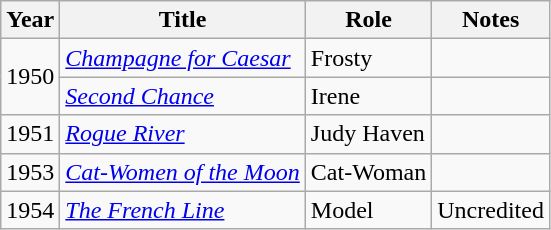<table class="wikitable sortable">
<tr>
<th>Year</th>
<th>Title</th>
<th>Role</th>
<th>Notes</th>
</tr>
<tr>
<td rowspan=2>1950</td>
<td><em><a href='#'>Champagne for Caesar</a></em></td>
<td>Frosty</td>
<td></td>
</tr>
<tr>
<td><em><a href='#'>Second Chance</a></em></td>
<td>Irene</td>
<td></td>
</tr>
<tr>
<td>1951</td>
<td><em><a href='#'>Rogue River</a></em></td>
<td>Judy Haven</td>
<td></td>
</tr>
<tr>
<td>1953</td>
<td><em><a href='#'>Cat-Women of the Moon</a></em></td>
<td>Cat-Woman</td>
<td></td>
</tr>
<tr>
<td>1954</td>
<td><em><a href='#'>The French Line</a></em></td>
<td>Model</td>
<td>Uncredited</td>
</tr>
</table>
